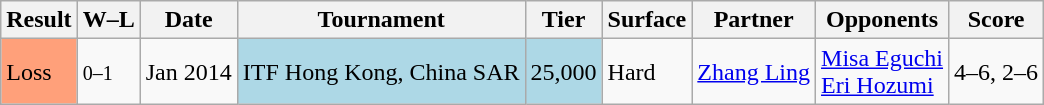<table class="wikitable">
<tr>
<th>Result</th>
<th class="unsortable">W–L</th>
<th>Date</th>
<th>Tournament</th>
<th>Tier</th>
<th>Surface</th>
<th>Partner</th>
<th>Opponents</th>
<th class="unsortable">Score</th>
</tr>
<tr>
<td style="background:#ffa07a;">Loss</td>
<td><small>0–1</small></td>
<td>Jan 2014</td>
<td style="background:lightblue;">ITF Hong Kong, China SAR</td>
<td style="background:lightblue;">25,000</td>
<td>Hard</td>
<td> <a href='#'>Zhang Ling</a></td>
<td> <a href='#'>Misa Eguchi</a> <br>  <a href='#'>Eri Hozumi</a></td>
<td>4–6, 2–6</td>
</tr>
</table>
